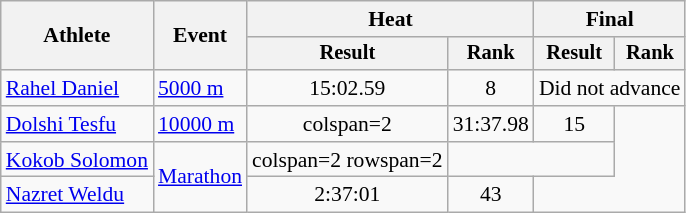<table class="wikitable" style="font-size:90%">
<tr>
<th rowspan="2">Athlete</th>
<th rowspan="2">Event</th>
<th colspan="2">Heat</th>
<th colspan="2">Final</th>
</tr>
<tr style="font-size:95%">
<th>Result</th>
<th>Rank</th>
<th>Result</th>
<th>Rank</th>
</tr>
<tr align=center>
<td align=left><a href='#'>Rahel Daniel</a></td>
<td align=left><a href='#'>5000 m</a></td>
<td>15:02.59</td>
<td>8</td>
<td colspan="2">Did not advance</td>
</tr>
<tr align=center>
<td align=left><a href='#'>Dolshi Tesfu</a></td>
<td align=left><a href='#'>10000 m</a></td>
<td>colspan=2 </td>
<td>31:37.98</td>
<td>15</td>
</tr>
<tr align="center">
<td align="left"><a href='#'>Kokob Solomon</a></td>
<td rowspan="2" align="left"><a href='#'>Marathon</a></td>
<td>colspan=2 rowspan=2 </td>
<td colspan=2></td>
</tr>
<tr align="center">
<td align="left"><a href='#'>Nazret Weldu</a></td>
<td>2:37:01</td>
<td>43</td>
</tr>
</table>
